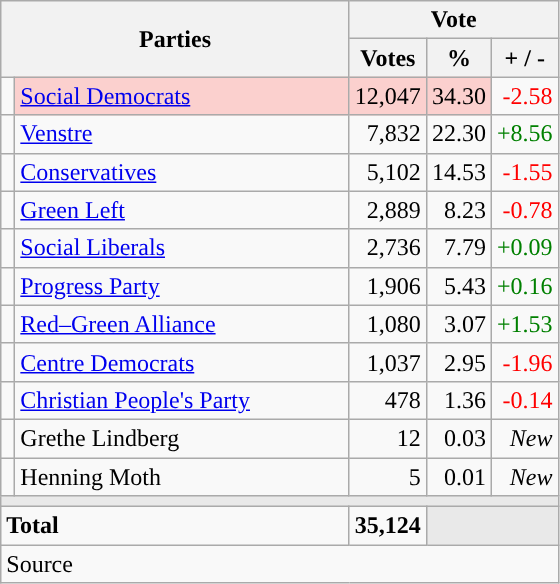<table class="wikitable" style="text-align:right;">
<tr>
<th style="text-align:centre;" rowspan="2" colspan="2" width="225">Parties</th>
<th colspan="3">Vote</th>
</tr>
<tr>
<th width="15">Votes</th>
<th width="15">%</th>
<th width="15">+ / -</th>
</tr>
<tr>
<td width="2" style="color:inherit;background:"></td>
<td bgcolor=#fbd0ce  align="left"><a href='#'>Social Democrats</a></td>
<td bgcolor=#fbd0ce>12,047</td>
<td bgcolor=#fbd0ce>34.30</td>
<td style=color:red;>-2.58</td>
</tr>
<tr>
<td width="2" style="color:inherit;background:"></td>
<td align="left"><a href='#'>Venstre</a></td>
<td>7,832</td>
<td>22.30</td>
<td style=color:green;>+8.56</td>
</tr>
<tr>
<td width="2" style="color:inherit;background:"></td>
<td align="left"><a href='#'>Conservatives</a></td>
<td>5,102</td>
<td>14.53</td>
<td style=color:red;>-1.55</td>
</tr>
<tr>
<td width="2" style="color:inherit;background:"></td>
<td align="left"><a href='#'>Green Left</a></td>
<td>2,889</td>
<td>8.23</td>
<td style=color:red;>-0.78</td>
</tr>
<tr>
<td width="2" style="color:inherit;background:"></td>
<td align="left"><a href='#'>Social Liberals</a></td>
<td>2,736</td>
<td>7.79</td>
<td style=color:green;>+0.09</td>
</tr>
<tr>
<td width="2" style="color:inherit;background:"></td>
<td align="left"><a href='#'>Progress Party</a></td>
<td>1,906</td>
<td>5.43</td>
<td style=color:green;>+0.16</td>
</tr>
<tr>
<td width="2" style="color:inherit;background:"></td>
<td align="left"><a href='#'>Red–Green Alliance</a></td>
<td>1,080</td>
<td>3.07</td>
<td style=color:green;>+1.53</td>
</tr>
<tr>
<td width="2" style="color:inherit;background:"></td>
<td align="left"><a href='#'>Centre Democrats</a></td>
<td>1,037</td>
<td>2.95</td>
<td style=color:red;>-1.96</td>
</tr>
<tr>
<td width="2" style="color:inherit;background:"></td>
<td align="left"><a href='#'>Christian People's Party</a></td>
<td>478</td>
<td>1.36</td>
<td style=color:red;>-0.14</td>
</tr>
<tr>
<td width="2" style="color:inherit;background:"></td>
<td align="left">Grethe Lindberg</td>
<td>12</td>
<td>0.03</td>
<td><em>New</em></td>
</tr>
<tr>
<td width="2" style="color:inherit;background:"></td>
<td align="left">Henning Moth</td>
<td>5</td>
<td>0.01</td>
<td><em>New</em></td>
</tr>
<tr>
<td colspan="7" bgcolor="#E9E9E9"></td>
</tr>
<tr>
<td align="left" colspan="2"><strong>Total</strong></td>
<td><strong>35,124</strong></td>
<td bgcolor="#E9E9E9" colspan="2"></td>
</tr>
<tr>
<td align="left" colspan="6">Source</td>
</tr>
</table>
